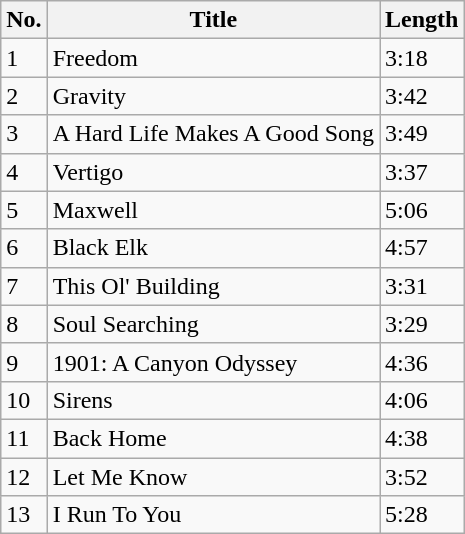<table class="wikitable">
<tr>
<th>No.</th>
<th>Title</th>
<th>Length</th>
</tr>
<tr>
<td>1</td>
<td>Freedom</td>
<td>3:18</td>
</tr>
<tr>
<td>2</td>
<td>Gravity</td>
<td>3:42</td>
</tr>
<tr>
<td>3</td>
<td>A Hard Life Makes A Good Song</td>
<td>3:49</td>
</tr>
<tr>
<td>4</td>
<td>Vertigo</td>
<td>3:37</td>
</tr>
<tr>
<td>5</td>
<td>Maxwell</td>
<td>5:06</td>
</tr>
<tr>
<td>6</td>
<td>Black Elk</td>
<td>4:57</td>
</tr>
<tr>
<td>7</td>
<td>This Ol' Building</td>
<td>3:31</td>
</tr>
<tr>
<td>8</td>
<td>Soul Searching</td>
<td>3:29</td>
</tr>
<tr>
<td>9</td>
<td>1901: A Canyon Odyssey</td>
<td>4:36</td>
</tr>
<tr>
<td>10</td>
<td>Sirens</td>
<td>4:06</td>
</tr>
<tr>
<td>11</td>
<td>Back Home</td>
<td>4:38</td>
</tr>
<tr>
<td>12</td>
<td>Let Me Know</td>
<td>3:52</td>
</tr>
<tr>
<td>13</td>
<td>I Run To You</td>
<td>5:28</td>
</tr>
</table>
